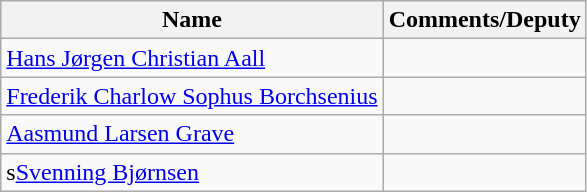<table class="wikitable">
<tr>
<th>Name</th>
<th>Comments/Deputy</th>
</tr>
<tr>
<td><a href='#'>Hans Jørgen Christian Aall</a></td>
<td></td>
</tr>
<tr>
<td><a href='#'>Frederik Charlow Sophus Borchsenius</a></td>
<td></td>
</tr>
<tr>
<td><a href='#'>Aasmund Larsen Grave</a></td>
<td></td>
</tr>
<tr>
<td>s<a href='#'>Svenning Bjørnsen</a></td>
<td></td>
</tr>
</table>
